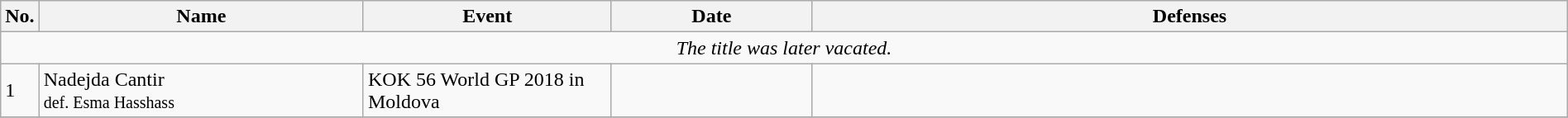<table class="wikitable" style="width:100%; font-size:100%;">
<tr>
<th style= width:1%;">No.</th>
<th style= width:21%;">Name</th>
<th style= width:16%;">Event</th>
<th style=width:13%;">Date</th>
<th style= width:49%;">Defenses</th>
</tr>
<tr>
<td style="text-align:center;" colspan="5"><em>The title was later vacated.</em></td>
</tr>
<tr>
<td>1</td>
<td align=left> Nadejda Cantir <br><small>def. Esma Hasshass</small></td>
<td align=left>KOK 56 World GP 2018 in Moldova <br></td>
<td align=center></td>
<td align=left></td>
</tr>
<tr>
</tr>
</table>
